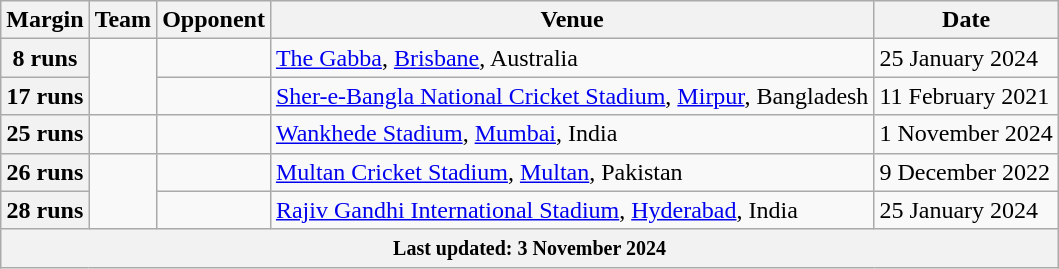<table class="wikitable sortable">
<tr>
<th>Margin</th>
<th>Team</th>
<th>Opponent</th>
<th>Venue</th>
<th>Date</th>
</tr>
<tr>
<th>8 runs</th>
<td rowspan=2></td>
<td></td>
<td><a href='#'>The Gabba</a>, <a href='#'>Brisbane</a>, Australia</td>
<td>25 January 2024</td>
</tr>
<tr>
<th>17 runs</th>
<td></td>
<td><a href='#'>Sher-e-Bangla National Cricket Stadium</a>, <a href='#'>Mirpur</a>, Bangladesh</td>
<td>11 February 2021</td>
</tr>
<tr>
<th>25 runs</th>
<td></td>
<td></td>
<td><a href='#'>Wankhede Stadium</a>, <a href='#'>Mumbai</a>, India</td>
<td>1 November 2024</td>
</tr>
<tr>
<th>26 runs</th>
<td rowspan=2></td>
<td></td>
<td><a href='#'>Multan Cricket Stadium</a>, <a href='#'>Multan</a>, Pakistan</td>
<td>9 December 2022</td>
</tr>
<tr>
<th>28 runs</th>
<td></td>
<td><a href='#'>Rajiv Gandhi International Stadium</a>, <a href='#'>Hyderabad</a>, India</td>
<td>25 January 2024</td>
</tr>
<tr>
<th colspan="6"><small>Last updated: 3 November 2024</small></th>
</tr>
</table>
